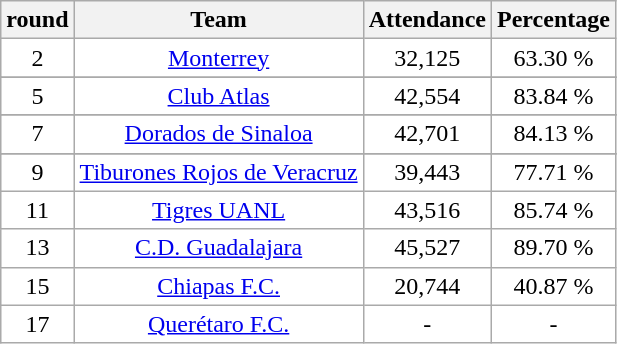<table class="wikitable sortable">
<tr>
<th>round</th>
<th>Team</th>
<th>Attendance</th>
<th>Percentage</th>
</tr>
<tr align=center bgcolor=#FFFFFF>
<td>2</td>
<td><a href='#'>Monterrey</a></td>
<td>32,125</td>
<td>63.30 %</td>
</tr>
<tr>
</tr>
<tr align=center bgcolor=#FFFFFF>
<td>5</td>
<td><a href='#'>Club Atlas</a></td>
<td>42,554</td>
<td>83.84 %</td>
</tr>
<tr>
</tr>
<tr align=center bgcolor=#FFFFFF>
<td>7</td>
<td><a href='#'>Dorados de Sinaloa</a></td>
<td>42,701</td>
<td>84.13 %</td>
</tr>
<tr>
</tr>
<tr align=center bgcolor=#FFFFFF>
<td>9</td>
<td><a href='#'>Tiburones Rojos de Veracruz</a></td>
<td>39,443</td>
<td>77.71 %</td>
</tr>
<tr align=center bgcolor=#FFFFFF>
<td>11</td>
<td><a href='#'>Tigres UANL</a></td>
<td>43,516</td>
<td>85.74 %</td>
</tr>
<tr align=center bgcolor=#FFFFFF>
<td>13</td>
<td><a href='#'>C.D. Guadalajara</a></td>
<td>45,527</td>
<td>89.70 %</td>
</tr>
<tr align=center bgcolor=#FFFFFF>
<td>15</td>
<td><a href='#'>Chiapas F.C.</a></td>
<td>20,744</td>
<td>40.87 %</td>
</tr>
<tr align=center bgcolor=#FFFFFF>
<td>17</td>
<td><a href='#'>Querétaro F.C.</a></td>
<td>-</td>
<td>-</td>
</tr>
</table>
